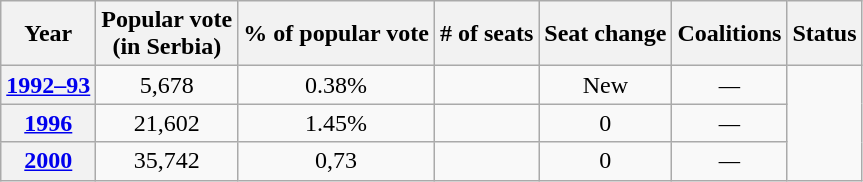<table class="wikitable sortable" style="text-align:center">
<tr>
<th>Year</th>
<th>Popular vote <br>(in Serbia)</th>
<th>% of popular vote</th>
<th># of seats</th>
<th>Seat change</th>
<th>Coalitions</th>
<th>Status</th>
</tr>
<tr>
<th><a href='#'>1992–93</a></th>
<td>5,678</td>
<td>0.38%</td>
<td></td>
<td>New</td>
<td><em>—</em></td>
</tr>
<tr>
<th><a href='#'>1996</a></th>
<td>21,602</td>
<td>1.45%</td>
<td></td>
<td> 0</td>
<td><em>—</em></td>
</tr>
<tr>
<th><a href='#'>2000</a></th>
<td>35,742</td>
<td>0,73</td>
<td></td>
<td> 0</td>
<td><em>—</em></td>
</tr>
</table>
